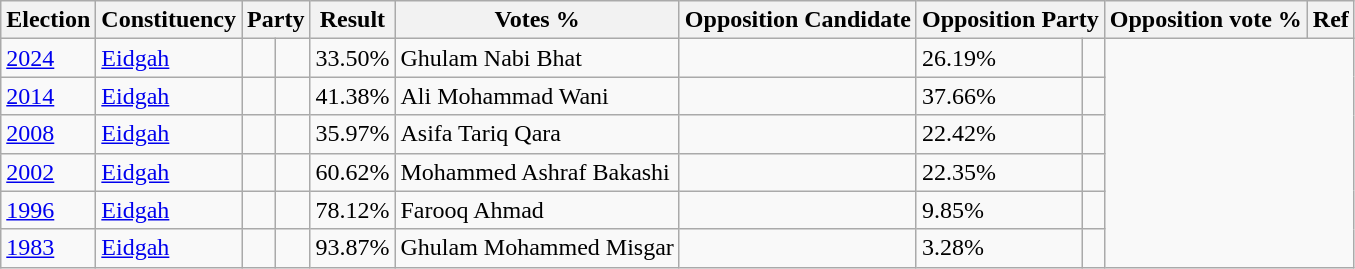<table class="wikitable sortable">
<tr>
<th>Election</th>
<th>Constituency</th>
<th colspan="2">Party</th>
<th>Result</th>
<th>Votes %</th>
<th>Opposition Candidate</th>
<th colspan="2">Opposition Party</th>
<th>Opposition vote %</th>
<th>Ref</th>
</tr>
<tr>
<td><a href='#'>2024</a></td>
<td><a href='#'>Eidgah</a></td>
<td></td>
<td></td>
<td>33.50%</td>
<td>Ghulam Nabi Bhat</td>
<td></td>
<td>26.19%</td>
<td></td>
</tr>
<tr>
<td><a href='#'>2014</a></td>
<td><a href='#'>Eidgah</a></td>
<td></td>
<td></td>
<td>41.38%</td>
<td>Ali Mohammad Wani</td>
<td></td>
<td>37.66%</td>
<td></td>
</tr>
<tr>
<td><a href='#'>2008</a></td>
<td><a href='#'>Eidgah</a></td>
<td></td>
<td></td>
<td>35.97%</td>
<td>Asifa Tariq Qara</td>
<td></td>
<td>22.42%</td>
<td></td>
</tr>
<tr>
<td><a href='#'>2002</a></td>
<td><a href='#'>Eidgah</a></td>
<td></td>
<td></td>
<td>60.62%</td>
<td>Mohammed Ashraf Bakashi</td>
<td></td>
<td>22.35%</td>
<td></td>
</tr>
<tr>
<td><a href='#'>1996</a></td>
<td><a href='#'>Eidgah</a></td>
<td></td>
<td></td>
<td>78.12%</td>
<td>Farooq Ahmad</td>
<td></td>
<td>9.85%</td>
<td></td>
</tr>
<tr>
<td><a href='#'>1983</a></td>
<td><a href='#'>Eidgah</a></td>
<td></td>
<td></td>
<td>93.87%</td>
<td>Ghulam Mohammed Misgar</td>
<td></td>
<td>3.28%</td>
<td></td>
</tr>
</table>
